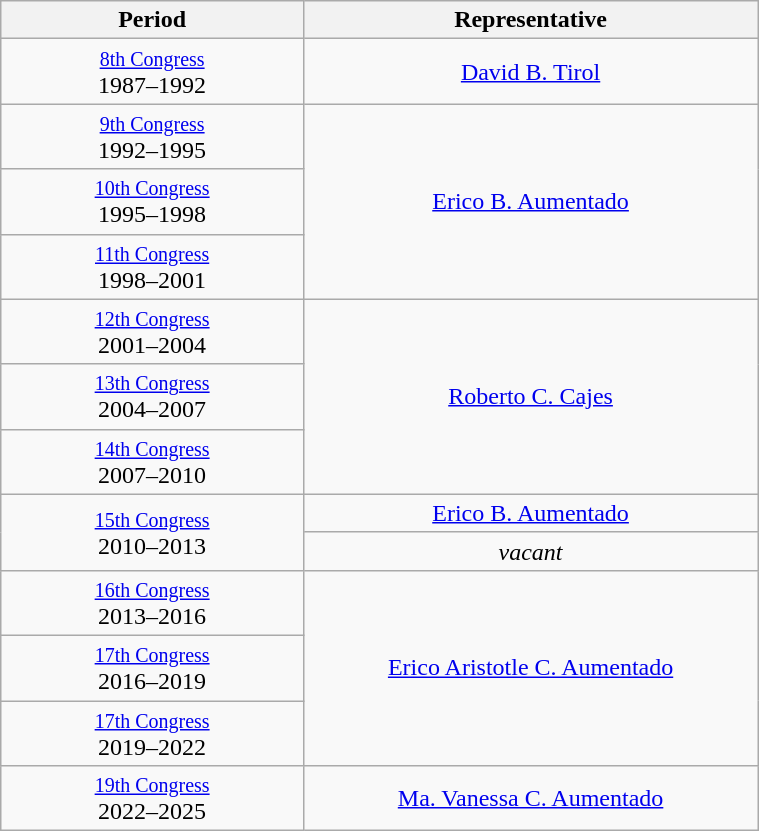<table class="wikitable" style="text-align:center; width:40%;">
<tr>
<th width="40%">Period</th>
<th>Representative</th>
</tr>
<tr>
<td><small><a href='#'>8th Congress</a></small><br>1987–1992</td>
<td><a href='#'>David B. Tirol</a></td>
</tr>
<tr>
<td><small><a href='#'>9th Congress</a></small><br>1992–1995</td>
<td rowspan="3"><a href='#'>Erico B. Aumentado</a></td>
</tr>
<tr>
<td><small><a href='#'>10th Congress</a></small><br>1995–1998</td>
</tr>
<tr>
<td><small><a href='#'>11th Congress</a></small><br>1998–2001</td>
</tr>
<tr>
<td><small><a href='#'>12th Congress</a></small><br>2001–2004</td>
<td rowspan="3"><a href='#'>Roberto C. Cajes</a></td>
</tr>
<tr>
<td><small><a href='#'>13th Congress</a></small><br>2004–2007</td>
</tr>
<tr>
<td><small><a href='#'>14th Congress</a></small><br>2007–2010</td>
</tr>
<tr>
<td rowspan="2"><small><a href='#'>15th Congress</a></small><br>2010–2013</td>
<td><a href='#'>Erico B. Aumentado</a></td>
</tr>
<tr>
<td><em>vacant</em></td>
</tr>
<tr>
<td><small><a href='#'>16th Congress</a></small><br>2013–2016</td>
<td rowspan="3"><a href='#'>Erico Aristotle C. Aumentado</a></td>
</tr>
<tr>
<td><small><a href='#'>17th Congress</a></small><br>2016–2019</td>
</tr>
<tr>
<td><small><a href='#'>17th Congress</a></small><br>2019–2022</td>
</tr>
<tr>
<td><small><a href='#'>19th Congress</a></small><br>2022–2025</td>
<td><a href='#'>Ma. Vanessa C. Aumentado</a></td>
</tr>
</table>
